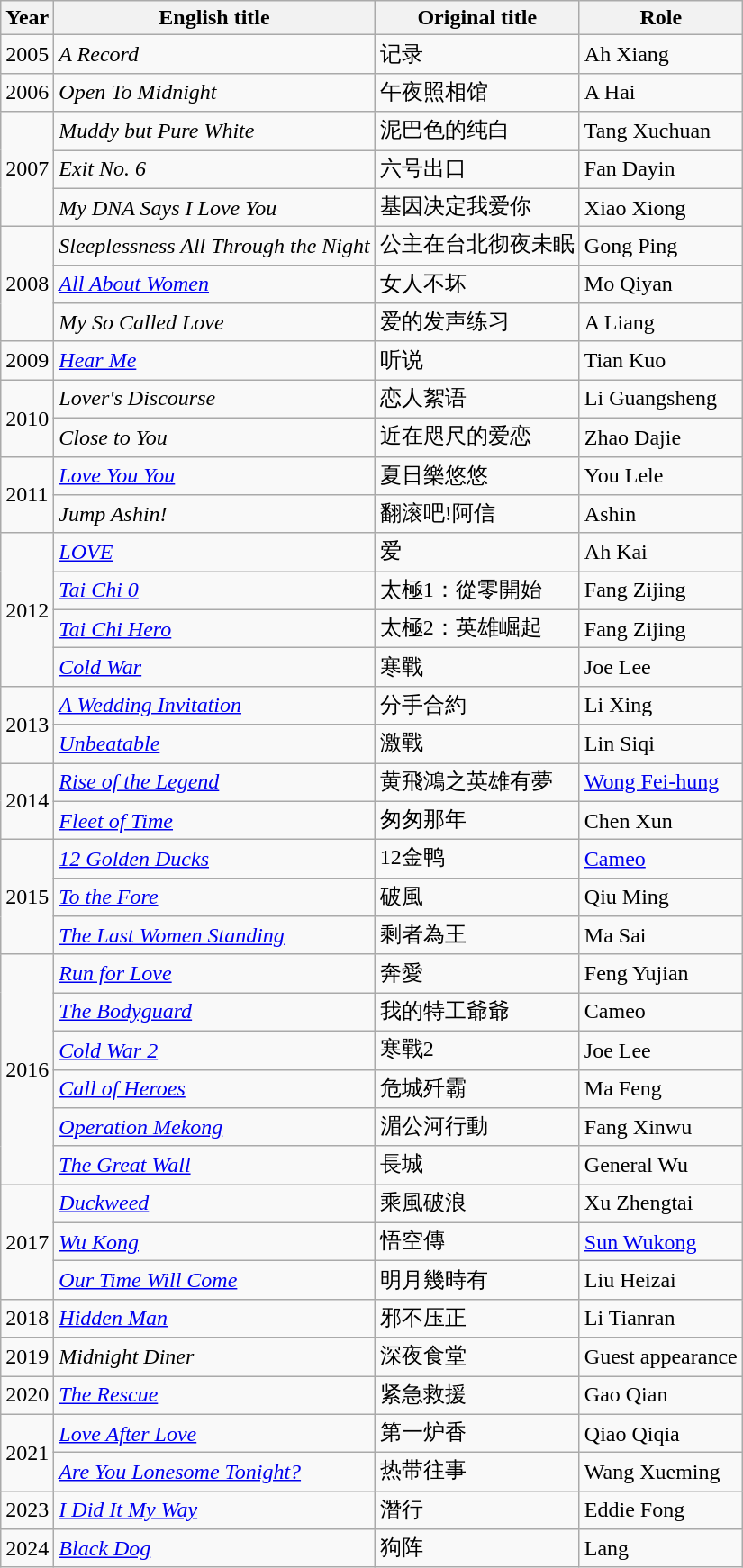<table class="wikitable sortable">
<tr>
<th>Year</th>
<th>English title</th>
<th>Original title</th>
<th>Role</th>
</tr>
<tr>
<td>2005</td>
<td><em>A Record</em></td>
<td>记录</td>
<td>Ah Xiang</td>
</tr>
<tr>
<td>2006</td>
<td><em>Open To Midnight</em></td>
<td>午夜照相馆</td>
<td>A Hai</td>
</tr>
<tr>
<td rowspan=3>2007</td>
<td><em>Muddy but Pure White</em></td>
<td>泥巴色的纯白</td>
<td>Tang Xuchuan</td>
</tr>
<tr>
<td><em>Exit No. 6</em></td>
<td>六号出口</td>
<td>Fan Dayin</td>
</tr>
<tr>
<td><em>My DNA Says I Love You</em></td>
<td>基因决定我爱你</td>
<td>Xiao Xiong</td>
</tr>
<tr>
<td rowspan=3>2008</td>
<td><em>Sleeplessness All Through the Night</em></td>
<td>公主在台北彻夜未眠</td>
<td>Gong Ping</td>
</tr>
<tr>
<td><em><a href='#'>All About Women</a></em></td>
<td>女人不坏</td>
<td>Mo Qiyan</td>
</tr>
<tr>
<td><em>My So Called Love</em></td>
<td>爱的发声练习</td>
<td>A Liang</td>
</tr>
<tr>
<td>2009</td>
<td><em><a href='#'>Hear Me</a></em></td>
<td>听说</td>
<td>Tian Kuo</td>
</tr>
<tr>
<td rowspan=2>2010</td>
<td><em>Lover's Discourse</em></td>
<td>恋人絮语</td>
<td>Li Guangsheng</td>
</tr>
<tr>
<td><em>Close to You</em></td>
<td>近在咫尺的爱恋</td>
<td>Zhao Dajie</td>
</tr>
<tr>
<td rowspan=2>2011</td>
<td><em><a href='#'>Love You You</a></em></td>
<td>夏日樂悠悠</td>
<td>You Lele</td>
</tr>
<tr>
<td><em>Jump Ashin!</em></td>
<td>翻滚吧!阿信</td>
<td>Ashin</td>
</tr>
<tr>
<td rowspan=4>2012</td>
<td><a href='#'><em>LOVE</em></a></td>
<td>爱</td>
<td>Ah Kai</td>
</tr>
<tr>
<td><em><a href='#'>Tai Chi 0</a></em></td>
<td>太極1：從零開始</td>
<td>Fang Zijing</td>
</tr>
<tr>
<td><em><a href='#'>Tai Chi Hero</a></em></td>
<td>太極2：英雄崛起</td>
<td>Fang Zijing</td>
</tr>
<tr>
<td><em><a href='#'>Cold War</a></em></td>
<td>寒戰</td>
<td>Joe Lee</td>
</tr>
<tr>
<td rowspan=2>2013</td>
<td><em><a href='#'>A Wedding Invitation</a></em></td>
<td>分手合約</td>
<td>Li Xing</td>
</tr>
<tr>
<td><em><a href='#'>Unbeatable</a></em></td>
<td>激戰</td>
<td>Lin Siqi</td>
</tr>
<tr>
<td rowspan=2>2014</td>
<td><em><a href='#'>Rise of the Legend</a></em></td>
<td>黄飛鴻之英雄有夢</td>
<td><a href='#'>Wong Fei-hung</a></td>
</tr>
<tr>
<td><em><a href='#'>Fleet of Time</a></em></td>
<td>匆匆那年</td>
<td>Chen Xun</td>
</tr>
<tr>
<td rowspan=3>2015</td>
<td><em><a href='#'>12 Golden Ducks</a></em></td>
<td>12金鸭</td>
<td><a href='#'>Cameo</a></td>
</tr>
<tr>
<td><em><a href='#'>To the Fore</a></em></td>
<td>破風</td>
<td>Qiu Ming</td>
</tr>
<tr>
<td><em><a href='#'>The Last Women Standing</a></em></td>
<td>剩者為王</td>
<td>Ma Sai</td>
</tr>
<tr>
<td rowspan=6>2016</td>
<td><em><a href='#'>Run for Love</a></em></td>
<td>奔愛</td>
<td>Feng Yujian</td>
</tr>
<tr>
<td><em><a href='#'>The Bodyguard</a></em></td>
<td>我的特工爺爺</td>
<td>Cameo</td>
</tr>
<tr>
<td><em><a href='#'>Cold War 2</a></em></td>
<td>寒戰2</td>
<td>Joe Lee</td>
</tr>
<tr>
<td><em><a href='#'>Call of Heroes</a></em></td>
<td>危城歼霸</td>
<td>Ma Feng</td>
</tr>
<tr>
<td><em><a href='#'>Operation Mekong</a></em></td>
<td>湄公河行動</td>
<td>Fang Xinwu</td>
</tr>
<tr>
<td><em><a href='#'>The Great Wall</a></em></td>
<td>長城</td>
<td>General Wu</td>
</tr>
<tr>
<td rowspan=3>2017</td>
<td><em><a href='#'>Duckweed</a></em></td>
<td>乘風破浪</td>
<td>Xu Zhengtai</td>
</tr>
<tr>
<td><em><a href='#'>Wu Kong</a></em></td>
<td>悟空傳</td>
<td><a href='#'>Sun Wukong</a></td>
</tr>
<tr>
<td><em><a href='#'>Our Time Will Come</a></em></td>
<td>明月幾時有</td>
<td>Liu Heizai</td>
</tr>
<tr>
<td>2018</td>
<td><em><a href='#'>Hidden Man</a></em></td>
<td>邪不压正</td>
<td>Li Tianran</td>
</tr>
<tr>
<td>2019</td>
<td><em>Midnight Diner</em></td>
<td>深夜食堂</td>
<td>Guest appearance</td>
</tr>
<tr>
<td rowspan=1>2020</td>
<td><em><a href='#'>The Rescue</a></em></td>
<td>紧急救援</td>
<td>Gao Qian</td>
</tr>
<tr>
<td rowspan=2>2021</td>
<td><em><a href='#'>Love After Love</a></em></td>
<td>第一炉香</td>
<td>Qiao Qiqia</td>
</tr>
<tr>
<td><em><a href='#'>Are You Lonesome Tonight?</a></em></td>
<td>热带往事</td>
<td>Wang Xueming</td>
</tr>
<tr>
<td rowspan=1>2023</td>
<td><em><a href='#'>I Did It My Way</a></em></td>
<td>潛行</td>
<td>Eddie Fong</td>
</tr>
<tr>
<td>2024</td>
<td><em><a href='#'>Black Dog</a></em></td>
<td>狗阵</td>
<td>Lang</td>
</tr>
</table>
